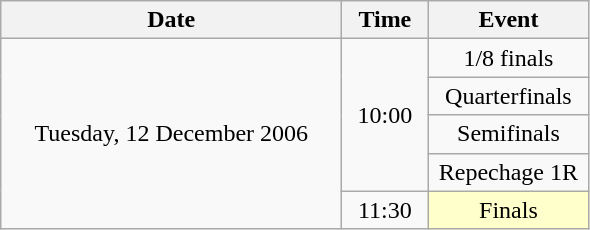<table class = "wikitable" style="text-align:center;">
<tr>
<th width=220>Date</th>
<th width=50>Time</th>
<th width=100>Event</th>
</tr>
<tr>
<td rowspan=5>Tuesday, 12 December 2006</td>
<td rowspan=4>10:00</td>
<td>1/8 finals</td>
</tr>
<tr>
<td>Quarterfinals</td>
</tr>
<tr>
<td>Semifinals</td>
</tr>
<tr>
<td>Repechage 1R</td>
</tr>
<tr>
<td>11:30</td>
<td bgcolor=ffffcc>Finals</td>
</tr>
</table>
